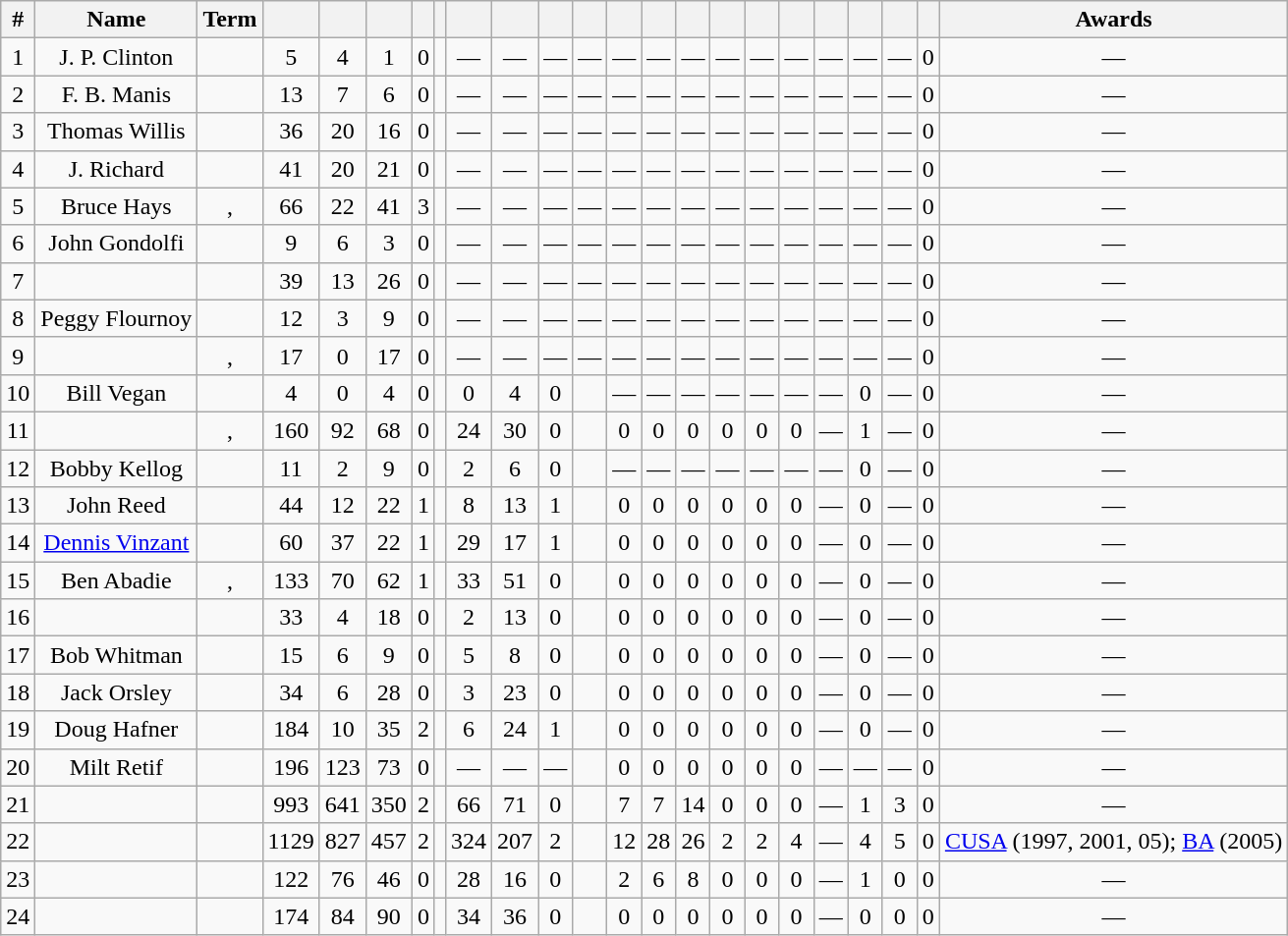<table class="wikitable sortable" style="text-align:center;">
<tr>
<th scope="col">#</th>
<th scope="col">Name</th>
<th scope="col">Term</th>
<th scope="col"></th>
<th scope="col"></th>
<th scope="col"></th>
<th scope="col"></th>
<th scope="col"></th>
<th scope="col"></th>
<th scope="col"></th>
<th scope="col"></th>
<th scope="col"></th>
<th scope="col"></th>
<th scope="col"></th>
<th scope="col"></th>
<th scope="col"></th>
<th scope="col"></th>
<th scope="col"></th>
<th scope="col"></th>
<th scope="col"></th>
<th scope="col"></th>
<th scope="col"></th>
<th scope="col" class="unsortable">Awards</th>
</tr>
<tr>
<td scope="row">1</td>
<td>J. P. Clinton</td>
<td></td>
<td>5</td>
<td>4</td>
<td>1</td>
<td>0</td>
<td></td>
<td>—</td>
<td>—</td>
<td>—</td>
<td>—</td>
<td>—</td>
<td>—</td>
<td>—</td>
<td>—</td>
<td>—</td>
<td>—</td>
<td>—</td>
<td>—</td>
<td>—</td>
<td>0</td>
<td>—</td>
</tr>
<tr>
<td scope="row">2</td>
<td>F. B. Manis</td>
<td></td>
<td>13</td>
<td>7</td>
<td>6</td>
<td>0</td>
<td></td>
<td>—</td>
<td>—</td>
<td>—</td>
<td>—</td>
<td>—</td>
<td>—</td>
<td>—</td>
<td>—</td>
<td>—</td>
<td>—</td>
<td>—</td>
<td>—</td>
<td>—</td>
<td>0</td>
<td>—</td>
</tr>
<tr>
<td scope="row">3</td>
<td>Thomas Willis</td>
<td></td>
<td>36</td>
<td>20</td>
<td>16</td>
<td>0</td>
<td></td>
<td>—</td>
<td>—</td>
<td>—</td>
<td>—</td>
<td>—</td>
<td>—</td>
<td>—</td>
<td>—</td>
<td>—</td>
<td>—</td>
<td>—</td>
<td>—</td>
<td>—</td>
<td>0</td>
<td>—</td>
</tr>
<tr>
<td scope="row">4</td>
<td>J. Richard</td>
<td></td>
<td>41</td>
<td>20</td>
<td>21</td>
<td>0</td>
<td></td>
<td>—</td>
<td>—</td>
<td>—</td>
<td>—</td>
<td>—</td>
<td>—</td>
<td>—</td>
<td>—</td>
<td>—</td>
<td>—</td>
<td>—</td>
<td>—</td>
<td>—</td>
<td>0</td>
<td>—</td>
</tr>
<tr>
<td scope="row">5</td>
<td>Bruce Hays</td>
<td>, </td>
<td>66</td>
<td>22</td>
<td>41</td>
<td>3</td>
<td></td>
<td>—</td>
<td>—</td>
<td>—</td>
<td>—</td>
<td>—</td>
<td>—</td>
<td>—</td>
<td>—</td>
<td>—</td>
<td>—</td>
<td>—</td>
<td>—</td>
<td>—</td>
<td>0</td>
<td>—</td>
</tr>
<tr>
<td scope="row">6</td>
<td>John Gondolfi</td>
<td></td>
<td>9</td>
<td>6</td>
<td>3</td>
<td>0</td>
<td></td>
<td>—</td>
<td>—</td>
<td>—</td>
<td>—</td>
<td>—</td>
<td>—</td>
<td>—</td>
<td>—</td>
<td>—</td>
<td>—</td>
<td>—</td>
<td>—</td>
<td>—</td>
<td>0</td>
<td>—</td>
</tr>
<tr>
<td scope="row">7</td>
<td></td>
<td></td>
<td>39</td>
<td>13</td>
<td>26</td>
<td>0</td>
<td></td>
<td>—</td>
<td>—</td>
<td>—</td>
<td>—</td>
<td>—</td>
<td>—</td>
<td>—</td>
<td>—</td>
<td>—</td>
<td>—</td>
<td>—</td>
<td>—</td>
<td>—</td>
<td>0</td>
<td>—</td>
</tr>
<tr>
<td scope="row">8</td>
<td>Peggy Flournoy</td>
<td></td>
<td>12</td>
<td>3</td>
<td>9</td>
<td>0</td>
<td></td>
<td>—</td>
<td>—</td>
<td>—</td>
<td>—</td>
<td>—</td>
<td>—</td>
<td>—</td>
<td>—</td>
<td>—</td>
<td>—</td>
<td>—</td>
<td>—</td>
<td>—</td>
<td>0</td>
<td>—</td>
</tr>
<tr>
<td scope="row">9</td>
<td></td>
<td>, </td>
<td>17</td>
<td>0</td>
<td>17</td>
<td>0</td>
<td></td>
<td>—</td>
<td>—</td>
<td>—</td>
<td>—</td>
<td>—</td>
<td>—</td>
<td>—</td>
<td>—</td>
<td>—</td>
<td>—</td>
<td>—</td>
<td>—</td>
<td>—</td>
<td>0</td>
<td>—</td>
</tr>
<tr>
<td scope="row">10</td>
<td>Bill Vegan</td>
<td></td>
<td>4</td>
<td>0</td>
<td>4</td>
<td>0</td>
<td></td>
<td>0</td>
<td>4</td>
<td>0</td>
<td></td>
<td>—</td>
<td>—</td>
<td>—</td>
<td>—</td>
<td>—</td>
<td>—</td>
<td>—</td>
<td>0</td>
<td>—</td>
<td>0</td>
<td>—</td>
</tr>
<tr>
<td scope="row">11</td>
<td></td>
<td>, </td>
<td>160</td>
<td>92</td>
<td>68</td>
<td>0</td>
<td></td>
<td>24</td>
<td>30</td>
<td>0</td>
<td></td>
<td>0</td>
<td>0</td>
<td>0</td>
<td>0</td>
<td>0</td>
<td>0</td>
<td>—</td>
<td>1</td>
<td>—</td>
<td>0</td>
<td>—</td>
</tr>
<tr>
<td scope="row">12</td>
<td>Bobby Kellog</td>
<td></td>
<td>11</td>
<td>2</td>
<td>9</td>
<td>0</td>
<td></td>
<td>2</td>
<td>6</td>
<td>0</td>
<td></td>
<td>—</td>
<td>—</td>
<td>—</td>
<td>—</td>
<td>—</td>
<td>—</td>
<td>—</td>
<td>0</td>
<td>—</td>
<td>0</td>
<td>—</td>
</tr>
<tr>
<td scope="row">13</td>
<td>John Reed</td>
<td></td>
<td>44</td>
<td>12</td>
<td>22</td>
<td>1</td>
<td></td>
<td>8</td>
<td>13</td>
<td>1</td>
<td></td>
<td>0</td>
<td>0</td>
<td>0</td>
<td>0</td>
<td>0</td>
<td>0</td>
<td>—</td>
<td>0</td>
<td>—</td>
<td>0</td>
<td>—</td>
</tr>
<tr>
<td scope="row">14</td>
<td><a href='#'>Dennis Vinzant</a></td>
<td></td>
<td>60</td>
<td>37</td>
<td>22</td>
<td>1</td>
<td></td>
<td>29</td>
<td>17</td>
<td>1</td>
<td></td>
<td>0</td>
<td>0</td>
<td>0</td>
<td>0</td>
<td>0</td>
<td>0</td>
<td>—</td>
<td>0</td>
<td>—</td>
<td>0</td>
<td>—</td>
</tr>
<tr>
<td scope="row">15</td>
<td>Ben Abadie</td>
<td>, </td>
<td>133</td>
<td>70</td>
<td>62</td>
<td>1</td>
<td></td>
<td>33</td>
<td>51</td>
<td>0</td>
<td></td>
<td>0</td>
<td>0</td>
<td>0</td>
<td>0</td>
<td>0</td>
<td>0</td>
<td>—</td>
<td>0</td>
<td>—</td>
<td>0</td>
<td>—</td>
</tr>
<tr>
<td scope="row">16</td>
<td></td>
<td></td>
<td>33</td>
<td>4</td>
<td>18</td>
<td>0</td>
<td></td>
<td>2</td>
<td>13</td>
<td>0</td>
<td></td>
<td>0</td>
<td>0</td>
<td>0</td>
<td>0</td>
<td>0</td>
<td>0</td>
<td>—</td>
<td>0</td>
<td>—</td>
<td>0</td>
<td>—</td>
</tr>
<tr>
<td scope="row">17</td>
<td>Bob Whitman</td>
<td></td>
<td>15</td>
<td>6</td>
<td>9</td>
<td>0</td>
<td></td>
<td>5</td>
<td>8</td>
<td>0</td>
<td></td>
<td>0</td>
<td>0</td>
<td>0</td>
<td>0</td>
<td>0</td>
<td>0</td>
<td>—</td>
<td>0</td>
<td>—</td>
<td>0</td>
<td>—</td>
</tr>
<tr>
<td scope="row">18</td>
<td>Jack Orsley</td>
<td></td>
<td>34</td>
<td>6</td>
<td>28</td>
<td>0</td>
<td></td>
<td>3</td>
<td>23</td>
<td>0</td>
<td></td>
<td>0</td>
<td>0</td>
<td>0</td>
<td>0</td>
<td>0</td>
<td>0</td>
<td>—</td>
<td>0</td>
<td>—</td>
<td>0</td>
<td>—</td>
</tr>
<tr>
<td scope="row">19</td>
<td>Doug Hafner</td>
<td></td>
<td>184</td>
<td>10</td>
<td>35</td>
<td>2</td>
<td></td>
<td>6</td>
<td>24</td>
<td>1</td>
<td></td>
<td>0</td>
<td>0</td>
<td>0</td>
<td>0</td>
<td>0</td>
<td>0</td>
<td>—</td>
<td>0</td>
<td>—</td>
<td>0</td>
<td>—</td>
</tr>
<tr>
<td scope="row">20</td>
<td>Milt Retif</td>
<td></td>
<td>196</td>
<td>123</td>
<td>73</td>
<td>0</td>
<td></td>
<td>—</td>
<td>—</td>
<td>—</td>
<td></td>
<td>0</td>
<td>0</td>
<td>0</td>
<td>0</td>
<td>0</td>
<td>0</td>
<td>—</td>
<td>—</td>
<td>—</td>
<td>0</td>
<td>—</td>
</tr>
<tr>
<td scope="row">21</td>
<td></td>
<td></td>
<td>993</td>
<td>641</td>
<td>350</td>
<td>2</td>
<td></td>
<td>66</td>
<td>71</td>
<td>0</td>
<td></td>
<td>7</td>
<td>7</td>
<td>14</td>
<td>0</td>
<td>0</td>
<td>0</td>
<td>—</td>
<td>1</td>
<td>3</td>
<td>0</td>
<td>—</td>
</tr>
<tr>
<td scope="row">22</td>
<td></td>
<td></td>
<td>1129</td>
<td>827</td>
<td>457</td>
<td>2</td>
<td></td>
<td>324</td>
<td>207</td>
<td>2</td>
<td></td>
<td>12</td>
<td>28</td>
<td>26</td>
<td>2</td>
<td>2</td>
<td>4</td>
<td>—</td>
<td>4</td>
<td>5</td>
<td>0</td>
<td><a href='#'>CUSA</a> (1997, 2001, 05); <a href='#'>BA</a> (2005)</td>
</tr>
<tr>
<td scope="row">23</td>
<td></td>
<td></td>
<td>122</td>
<td>76</td>
<td>46</td>
<td>0</td>
<td></td>
<td>28</td>
<td>16</td>
<td>0</td>
<td></td>
<td>2</td>
<td>6</td>
<td>8</td>
<td>0</td>
<td>0</td>
<td>0</td>
<td>—</td>
<td>1</td>
<td>0</td>
<td>0</td>
<td>—</td>
</tr>
<tr>
<td scope="row">24</td>
<td></td>
<td></td>
<td>174</td>
<td>84</td>
<td>90</td>
<td>0</td>
<td></td>
<td>34</td>
<td>36</td>
<td>0</td>
<td></td>
<td>0</td>
<td>0</td>
<td>0</td>
<td>0</td>
<td>0</td>
<td>0</td>
<td>—</td>
<td>0</td>
<td>0</td>
<td>0</td>
<td>—</td>
</tr>
</table>
